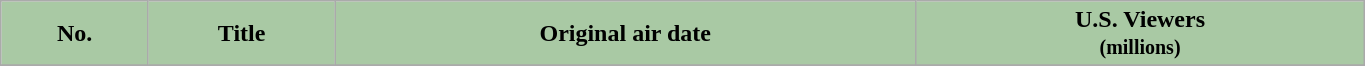<table class="wikitable plainrowheaders" style="width:72%;">
<tr>
<th style="background-color: #A9C9A4; color: #000000;">No.</th>
<th style="background-color: #A9C9A4; color: #000000;">Title</th>
<th style="background-color: #A9C9A4; color: #000000;">Original air date</th>
<th style="background-color: #A9C9A4; color: #000000;">U.S. Viewers<br><small>(millions)</small></th>
</tr>
<tr>
</tr>
</table>
